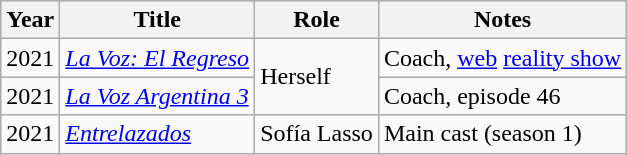<table class="wikitable">
<tr>
<th>Year</th>
<th>Title</th>
<th>Role</th>
<th>Notes</th>
</tr>
<tr>
<td>2021</td>
<td><em><a href='#'>La Voz: El Regreso</a></em></td>
<td rowspan="2">Herself</td>
<td>Coach, <a href='#'>web</a> <a href='#'>reality show</a></td>
</tr>
<tr>
<td>2021</td>
<td><em><a href='#'>La Voz Argentina 3</a></em></td>
<td>Coach, episode 46</td>
</tr>
<tr>
<td>2021</td>
<td><em><a href='#'>Entrelazados</a></em></td>
<td>Sofía Lasso</td>
<td>Main cast (season 1)</td>
</tr>
</table>
